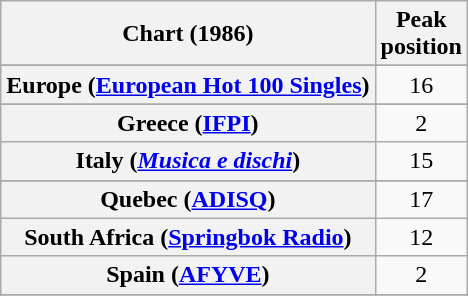<table class="wikitable sortable plainrowheaders" style="text-align:center">
<tr>
<th scope="col">Chart (1986)</th>
<th scope="col">Peak<br>position</th>
</tr>
<tr>
</tr>
<tr>
</tr>
<tr>
<th scope="row">Europe (<a href='#'>European Hot 100 Singles</a>)</th>
<td>16</td>
</tr>
<tr>
</tr>
<tr>
<th scope="row">Greece (<a href='#'>IFPI</a>)</th>
<td>2</td>
</tr>
<tr>
<th scope="row">Italy (<em><a href='#'>Musica e dischi</a></em>)</th>
<td>15</td>
</tr>
<tr>
</tr>
<tr>
</tr>
<tr>
</tr>
<tr>
<th scope="row">Quebec (<a href='#'>ADISQ</a>)</th>
<td align="center">17</td>
</tr>
<tr>
<th scope="row">South Africa (<a href='#'>Springbok Radio</a>)</th>
<td>12</td>
</tr>
<tr>
<th scope="row">Spain (<a href='#'>AFYVE</a>)</th>
<td>2</td>
</tr>
<tr>
</tr>
<tr>
</tr>
<tr>
</tr>
<tr>
</tr>
</table>
